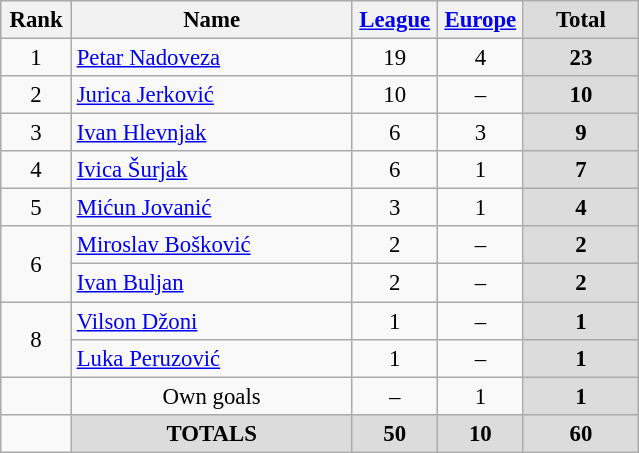<table class="wikitable" style="font-size: 95%; text-align: center;">
<tr>
<th width=40>Rank</th>
<th width=180>Name</th>
<th width=50><a href='#'>League</a></th>
<th width=50><a href='#'>Europe</a></th>
<th width=70 style="background: #DCDCDC">Total</th>
</tr>
<tr>
<td rowspan=1>1</td>
<td style="text-align:left;"> <a href='#'>Petar Nadoveza</a></td>
<td>19</td>
<td>4</td>
<th style="background: #DCDCDC">23</th>
</tr>
<tr>
<td rowspan=1>2</td>
<td style="text-align:left;"> <a href='#'>Jurica Jerković</a></td>
<td>10</td>
<td>–</td>
<th style="background: #DCDCDC">10</th>
</tr>
<tr>
<td rowspan=1>3</td>
<td style="text-align:left;"> <a href='#'>Ivan Hlevnjak</a></td>
<td>6</td>
<td>3</td>
<th style="background: #DCDCDC">9</th>
</tr>
<tr>
<td rowspan=1>4</td>
<td style="text-align:left;"> <a href='#'>Ivica Šurjak</a></td>
<td>6</td>
<td>1</td>
<th style="background: #DCDCDC">7</th>
</tr>
<tr>
<td rowspan=1>5</td>
<td style="text-align:left;"> <a href='#'>Mićun Jovanić</a></td>
<td>3</td>
<td>1</td>
<th style="background: #DCDCDC">4</th>
</tr>
<tr>
<td rowspan=2>6</td>
<td style="text-align:left;"> <a href='#'>Miroslav Bošković</a></td>
<td>2</td>
<td>–</td>
<th style="background: #DCDCDC">2</th>
</tr>
<tr>
<td style="text-align:left;"> <a href='#'>Ivan Buljan</a></td>
<td>2</td>
<td>–</td>
<th style="background: #DCDCDC">2</th>
</tr>
<tr>
<td rowspan=2>8</td>
<td style="text-align:left;"> <a href='#'>Vilson Džoni</a></td>
<td>1</td>
<td>–</td>
<th style="background: #DCDCDC">1</th>
</tr>
<tr>
<td style="text-align:left;"> <a href='#'>Luka Peruzović</a></td>
<td>1</td>
<td>–</td>
<th style="background: #DCDCDC">1</th>
</tr>
<tr>
<td></td>
<td style="text-align:center;">Own goals</td>
<td>–</td>
<td>1</td>
<th style="background: #DCDCDC">1</th>
</tr>
<tr>
<td></td>
<th style="background: #DCDCDC">TOTALS</th>
<th style="background: #DCDCDC">50</th>
<th style="background: #DCDCDC">10</th>
<th style="background: #DCDCDC">60</th>
</tr>
</table>
